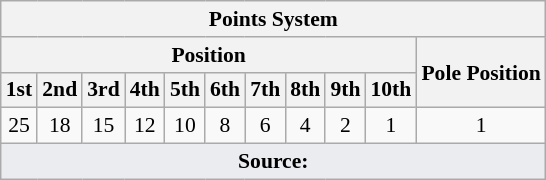<table class="wikitable" style="font-size: 90%;">
<tr>
<th colspan=15>Points System</th>
</tr>
<tr>
<th colspan=10>Position</th>
<th rowspan=2>Pole Position</th>
</tr>
<tr>
<th>1st</th>
<th>2nd</th>
<th>3rd</th>
<th>4th</th>
<th>5th</th>
<th>6th</th>
<th>7th</th>
<th>8th</th>
<th>9th</th>
<th>10th</th>
</tr>
<tr>
<td align=center>25</td>
<td align=center>18</td>
<td align=center>15</td>
<td align=center>12</td>
<td align=center>10</td>
<td align=center>8</td>
<td align=center>6</td>
<td align=center>4</td>
<td align=center>2</td>
<td align=center>1</td>
<td align=center>1</td>
</tr>
<tr class="sortbottom">
<td colspan="15" style="background-color:#EAECF0;text-align:center"><strong>Source:</strong></td>
</tr>
</table>
